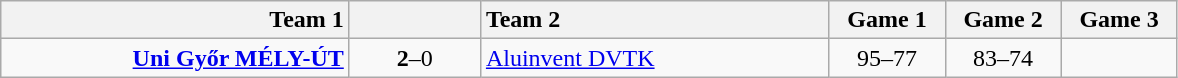<table class=wikitable style="text-align:center">
<tr>
<th style="width:225px; text-align:right;">Team 1</th>
<th style="width:80px;"></th>
<th style="width:225px; text-align:left;">Team 2</th>
<th style="width:70px;">Game 1</th>
<th style="width:70px;">Game 2</th>
<th style="width:70px;">Game 3</th>
</tr>
<tr>
<td align=right><strong><a href='#'>Uni Győr MÉLY-ÚT</a></strong></td>
<td><strong>2</strong>–0</td>
<td align=left><a href='#'>Aluinvent DVTK</a></td>
<td>95–77</td>
<td>83–74</td>
<td></td>
</tr>
</table>
